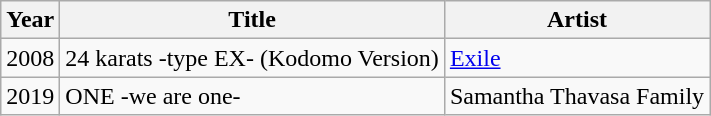<table class="wikitable">
<tr>
<th>Year</th>
<th>Title</th>
<th>Artist</th>
</tr>
<tr>
<td>2008</td>
<td>24 karats -type EX- (Kodomo Version)</td>
<td><a href='#'>Exile</a></td>
</tr>
<tr>
<td>2019</td>
<td>ONE -we are one-</td>
<td>Samantha Thavasa Family</td>
</tr>
</table>
